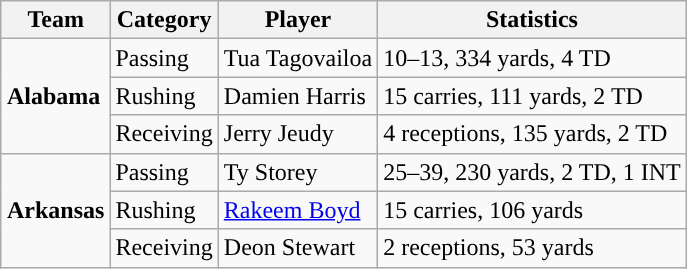<table class="wikitable" style="float: right;">
<tr>
<th>Team</th>
<th>Category</th>
<th>Player</th>
<th>Statistics</th>
</tr>
<tr>
<td rowspan=3><strong>Alabama</strong></td>
<td>Passing</td>
<td>Tua Tagovailoa</td>
<td>10–13, 334 yards, 4 TD</td>
</tr>
<tr>
<td>Rushing</td>
<td>Damien Harris</td>
<td>15 carries, 111 yards, 2 TD</td>
</tr>
<tr>
<td>Receiving</td>
<td>Jerry Jeudy</td>
<td>4 receptions, 135 yards, 2 TD</td>
</tr>
<tr>
<td rowspan=3><strong>Arkansas</strong></td>
<td>Passing</td>
<td>Ty Storey</td>
<td>25–39, 230 yards, 2 TD, 1 INT</td>
</tr>
<tr>
<td>Rushing</td>
<td><a href='#'>Rakeem Boyd</a></td>
<td>15 carries, 106 yards</td>
</tr>
<tr>
<td>Receiving</td>
<td>Deon Stewart</td>
<td>2 receptions, 53 yards</td>
</tr>
</table>
